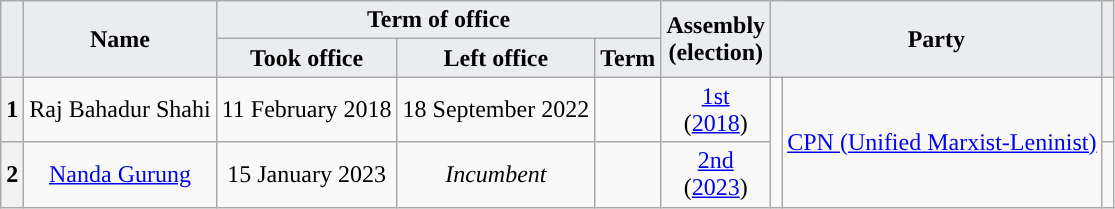<table class=wikitable style="text-align:center">
<tr>
<th colspan="1" rowspan="2" style="background-color:#EAECF0;"></th>
<th colspan="1" rowspan="2" style="background-color:#EAECF0;">Name<br></th>
<th colspan="3" style="background-color:#EAECF0;">Term of office</th>
<th colspan="1" rowspan="2" style="background-color:#EAECF0;">Assembly<br>(election)</th>
<th colspan="2" rowspan="2" style="background-color:#EAECF0;">Party</th>
<th rowspan="2" style="background-color:#EAECF0;"></th>
</tr>
<tr>
<th style="background-color:#EAECF0;">Took office</th>
<th style="background-color:#EAECF0;">Left office</th>
<th style="background-color:#EAECF0;">Term</th>
</tr>
<tr>
<th>1</th>
<td>Raj Bahadur Shahi<br></td>
<td>11 February 2018</td>
<td>18 September 2022</td>
<td></td>
<td><a href='#'>1st</a><br>(<a href='#'>2018</a>)</td>
<td rowspan="2"></td>
<td rowspan="2"><a href='#'>CPN (Unified Marxist-Leninist)</a></td>
<td></td>
</tr>
<tr>
<th>2</th>
<td><a href='#'>Nanda Gurung</a><br></td>
<td>15 January 2023</td>
<td><em>Incumbent</em></td>
<td></td>
<td><a href='#'>2nd</a><br>(<a href='#'>2023</a>)</td>
<td></td>
</tr>
</table>
